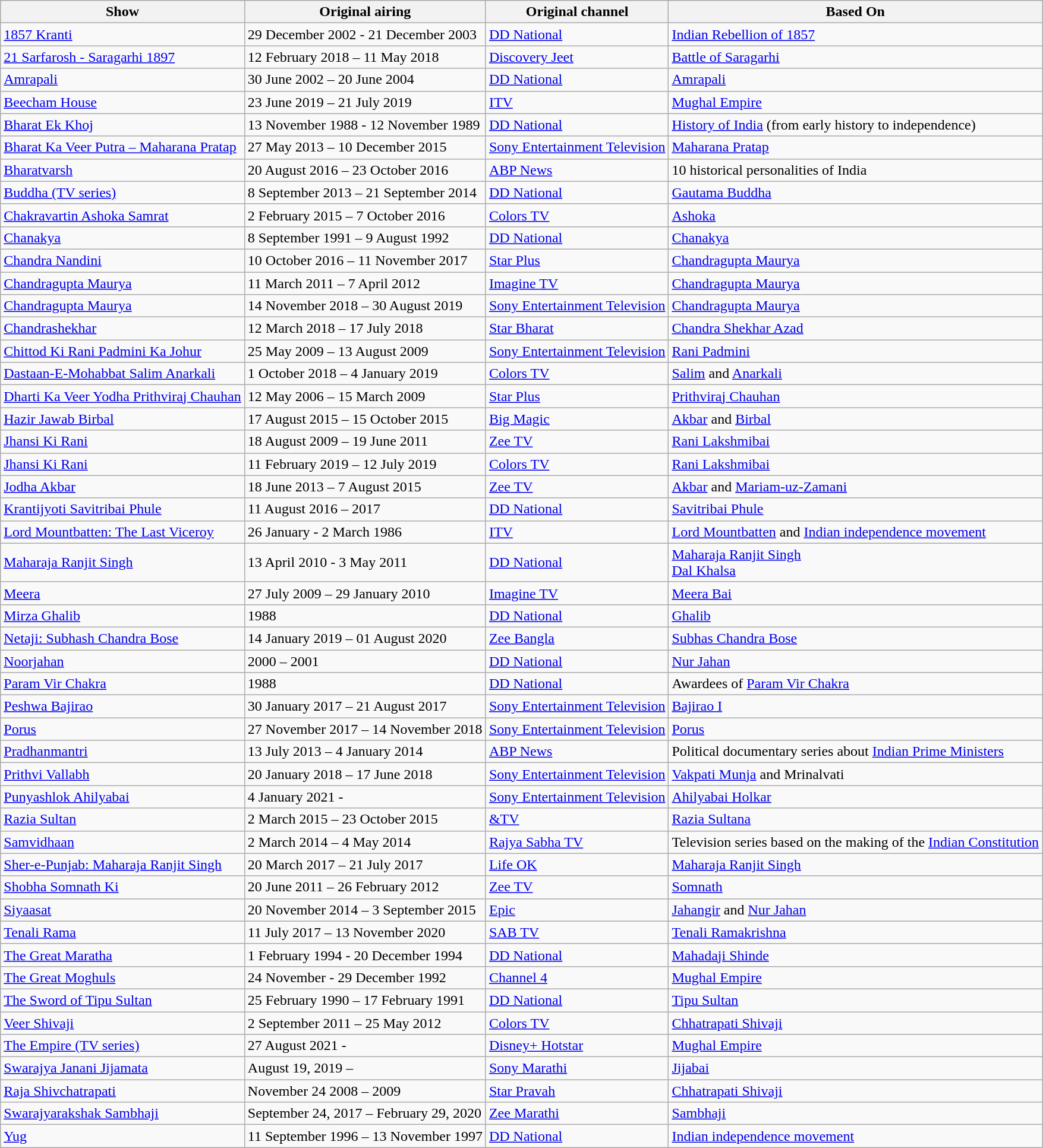<table class="wikitable sortable">
<tr>
<th>Show</th>
<th>Original airing</th>
<th>Original channel</th>
<th>Based On</th>
</tr>
<tr>
<td><a href='#'>1857 Kranti</a></td>
<td>29 December 2002 - 21 December 2003</td>
<td><a href='#'>DD National</a></td>
<td><a href='#'>Indian Rebellion of 1857</a></td>
</tr>
<tr>
<td><a href='#'>21 Sarfarosh - Saragarhi 1897</a></td>
<td>12 February 2018 – 11 May 2018</td>
<td><a href='#'>Discovery Jeet</a></td>
<td><a href='#'>Battle of Saragarhi</a></td>
</tr>
<tr>
<td><a href='#'>Amrapali</a></td>
<td>30 June 2002 – 20 June 2004</td>
<td><a href='#'>DD National</a></td>
<td><a href='#'>Amrapali</a></td>
</tr>
<tr>
<td><a href='#'>Beecham House</a></td>
<td>23 June 2019 – 21 July 2019</td>
<td><a href='#'>ITV</a></td>
<td><a href='#'>Mughal Empire</a></td>
</tr>
<tr>
<td><a href='#'>Bharat Ek Khoj</a></td>
<td>13 November 1988 - 12 November 1989</td>
<td><a href='#'>DD National</a></td>
<td><a href='#'>History of India</a> (from early history to independence)</td>
</tr>
<tr>
<td><a href='#'>Bharat Ka Veer Putra – Maharana Pratap</a></td>
<td>27 May 2013 – 10 December 2015</td>
<td><a href='#'>Sony Entertainment Television</a></td>
<td><a href='#'>Maharana Pratap</a></td>
</tr>
<tr>
<td><a href='#'>Bharatvarsh</a></td>
<td>20 August 2016 – 23 October 2016</td>
<td><a href='#'>ABP News</a></td>
<td>10 historical personalities of India</td>
</tr>
<tr>
<td><a href='#'>Buddha (TV series)</a></td>
<td>8 September 2013 – 21 September 2014</td>
<td><a href='#'>DD National</a></td>
<td><a href='#'>Gautama Buddha</a></td>
</tr>
<tr>
<td><a href='#'>Chakravartin Ashoka Samrat</a></td>
<td>2 February 2015 – 7 October 2016</td>
<td><a href='#'>Colors TV</a></td>
<td><a href='#'>Ashoka</a></td>
</tr>
<tr>
<td><a href='#'>Chanakya</a></td>
<td>8 September 1991 – 9 August 1992</td>
<td><a href='#'>DD National</a></td>
<td><a href='#'>Chanakya</a></td>
</tr>
<tr>
<td><a href='#'>Chandra Nandini</a></td>
<td>10 October 2016 – 11 November 2017</td>
<td><a href='#'>Star Plus</a></td>
<td><a href='#'>Chandragupta Maurya</a></td>
</tr>
<tr>
<td><a href='#'>Chandragupta Maurya</a></td>
<td>11 March 2011 – 7 April 2012</td>
<td><a href='#'>Imagine TV</a></td>
<td><a href='#'>Chandragupta Maurya</a></td>
</tr>
<tr>
<td><a href='#'>Chandragupta Maurya</a></td>
<td>14 November 2018 – 30 August 2019</td>
<td><a href='#'>Sony Entertainment Television</a></td>
<td><a href='#'>Chandragupta Maurya</a></td>
</tr>
<tr>
<td><a href='#'>Chandrashekhar</a></td>
<td>12 March 2018 – 17 July 2018</td>
<td><a href='#'>Star Bharat</a></td>
<td><a href='#'>Chandra Shekhar Azad</a></td>
</tr>
<tr>
<td><a href='#'>Chittod Ki Rani Padmini Ka Johur</a></td>
<td>25 May 2009 – 13 August 2009</td>
<td><a href='#'>Sony Entertainment Television</a></td>
<td><a href='#'>Rani Padmini</a></td>
</tr>
<tr>
<td><a href='#'>Dastaan-E-Mohabbat Salim Anarkali</a></td>
<td>1 October 2018 – 4 January 2019</td>
<td><a href='#'>Colors TV</a></td>
<td><a href='#'>Salim</a> and <a href='#'>Anarkali</a></td>
</tr>
<tr>
<td><a href='#'>Dharti Ka Veer Yodha Prithviraj Chauhan</a></td>
<td>12 May 2006 – 15 March 2009</td>
<td><a href='#'>Star Plus</a></td>
<td><a href='#'>Prithviraj Chauhan</a></td>
</tr>
<tr>
<td><a href='#'>Hazir Jawab Birbal</a></td>
<td>17 August 2015 – 15 October 2015</td>
<td><a href='#'>Big Magic</a></td>
<td><a href='#'>Akbar</a> and <a href='#'>Birbal</a></td>
</tr>
<tr>
<td><a href='#'>Jhansi Ki Rani</a></td>
<td>18 August 2009 – 19 June 2011</td>
<td><a href='#'>Zee TV</a></td>
<td><a href='#'>Rani Lakshmibai</a></td>
</tr>
<tr>
<td><a href='#'>Jhansi Ki Rani</a></td>
<td>11 February 2019 – 12 July 2019</td>
<td><a href='#'>Colors TV</a></td>
<td><a href='#'>Rani Lakshmibai</a></td>
</tr>
<tr>
<td><a href='#'>Jodha Akbar</a></td>
<td>18 June 2013 – 7 August 2015</td>
<td><a href='#'>Zee TV</a></td>
<td><a href='#'>Akbar</a> and <a href='#'>Mariam-uz-Zamani</a></td>
</tr>
<tr>
<td><a href='#'>Krantijyoti Savitribai Phule</a></td>
<td>11 August 2016 – 2017</td>
<td><a href='#'>DD National</a></td>
<td><a href='#'>Savitribai Phule</a></td>
</tr>
<tr>
<td><a href='#'>Lord Mountbatten: The Last Viceroy</a></td>
<td>26 January - 2 March 1986</td>
<td><a href='#'>ITV</a></td>
<td><a href='#'>Lord Mountbatten</a> and <a href='#'>Indian independence movement</a></td>
</tr>
<tr>
<td><a href='#'>Maharaja Ranjit Singh</a></td>
<td>13 April 2010 - 3 May 2011</td>
<td><a href='#'>DD National</a></td>
<td><a href='#'>Maharaja Ranjit Singh</a><br><a href='#'>Dal Khalsa</a></td>
</tr>
<tr>
<td><a href='#'>Meera</a></td>
<td>27 July 2009 – 29 January 2010</td>
<td><a href='#'>Imagine TV</a></td>
<td><a href='#'>Meera Bai</a></td>
</tr>
<tr>
<td><a href='#'>Mirza Ghalib</a></td>
<td>1988</td>
<td><a href='#'>DD National</a></td>
<td><a href='#'>Ghalib</a></td>
</tr>
<tr>
<td><a href='#'>Netaji: Subhash Chandra Bose</a></td>
<td>14 January 2019 – 01 August 2020</td>
<td><a href='#'>Zee Bangla</a></td>
<td><a href='#'>Subhas Chandra Bose</a></td>
</tr>
<tr>
<td><a href='#'>Noorjahan</a></td>
<td>2000 – 2001</td>
<td><a href='#'>DD National</a></td>
<td><a href='#'>Nur Jahan</a></td>
</tr>
<tr>
<td><a href='#'>Param Vir Chakra</a></td>
<td>1988</td>
<td><a href='#'>DD National</a></td>
<td>Awardees of <a href='#'>Param Vir Chakra</a></td>
</tr>
<tr>
<td><a href='#'>Peshwa Bajirao</a></td>
<td>30 January 2017 – 21 August 2017</td>
<td><a href='#'>Sony Entertainment Television</a></td>
<td><a href='#'>Bajirao I</a></td>
</tr>
<tr>
<td><a href='#'>Porus</a></td>
<td>27 November 2017 – 14 November 2018</td>
<td><a href='#'>Sony Entertainment Television</a></td>
<td><a href='#'>Porus</a></td>
</tr>
<tr>
<td><a href='#'>Pradhanmantri</a></td>
<td>13 July 2013 – 4 January 2014</td>
<td><a href='#'>ABP News</a></td>
<td>Political documentary series about <a href='#'>Indian Prime Ministers</a></td>
</tr>
<tr>
<td><a href='#'>Prithvi Vallabh</a></td>
<td>20 January 2018 – 17 June 2018</td>
<td><a href='#'>Sony Entertainment Television</a></td>
<td><a href='#'>Vakpati Munja</a> and Mrinalvati</td>
</tr>
<tr>
<td><a href='#'>Punyashlok Ahilyabai</a></td>
<td>4 January 2021 -</td>
<td><a href='#'>Sony Entertainment Television</a></td>
<td><a href='#'>Ahilyabai Holkar</a></td>
</tr>
<tr>
<td><a href='#'>Razia Sultan</a></td>
<td>2 March 2015 – 23 October 2015</td>
<td><a href='#'>&TV</a></td>
<td><a href='#'>Razia Sultana</a></td>
</tr>
<tr>
<td><a href='#'>Samvidhaan</a></td>
<td>2 March 2014 – 4 May 2014</td>
<td><a href='#'>Rajya Sabha TV</a></td>
<td>Television series based on the making of the <a href='#'>Indian Constitution</a></td>
</tr>
<tr>
<td><a href='#'>Sher-e-Punjab: Maharaja Ranjit Singh</a></td>
<td>20 March 2017 – 21 July 2017</td>
<td><a href='#'>Life OK</a></td>
<td><a href='#'>Maharaja Ranjit Singh</a></td>
</tr>
<tr>
<td><a href='#'>Shobha Somnath Ki</a></td>
<td>20 June 2011 – 26 February 2012</td>
<td><a href='#'>Zee TV</a></td>
<td><a href='#'>Somnath</a></td>
</tr>
<tr>
<td><a href='#'>Siyaasat</a></td>
<td>20 November 2014 – 3 September 2015</td>
<td><a href='#'>Epic</a></td>
<td><a href='#'>Jahangir</a> and <a href='#'>Nur Jahan</a></td>
</tr>
<tr>
<td><a href='#'>Tenali Rama</a></td>
<td>11 July 2017 – 13 November 2020</td>
<td><a href='#'>SAB TV</a></td>
<td><a href='#'>Tenali Ramakrishna</a></td>
</tr>
<tr>
<td><a href='#'>The Great Maratha</a></td>
<td>1 February 1994 - 20 December 1994</td>
<td><a href='#'>DD National</a></td>
<td><a href='#'>Mahadaji Shinde</a></td>
</tr>
<tr>
<td><a href='#'>The Great Moghuls</a></td>
<td>24 November - 29 December 1992</td>
<td><a href='#'>Channel 4</a></td>
<td><a href='#'>Mughal Empire</a></td>
</tr>
<tr>
<td><a href='#'>The Sword of Tipu Sultan</a></td>
<td>25  February 1990 – 17 February 1991</td>
<td><a href='#'>DD National</a></td>
<td><a href='#'>Tipu Sultan</a></td>
</tr>
<tr>
<td><a href='#'>Veer Shivaji</a></td>
<td>2 September 2011 – 25 May 2012</td>
<td><a href='#'>Colors TV</a></td>
<td><a href='#'>Chhatrapati Shivaji</a></td>
</tr>
<tr>
<td><a href='#'>The Empire (TV series)</a></td>
<td>27 August 2021 -</td>
<td><a href='#'>Disney+ Hotstar</a></td>
<td><a href='#'>Mughal Empire</a></td>
</tr>
<tr>
<td><a href='#'>Swarajya Janani Jijamata</a></td>
<td>August 19, 2019 –</td>
<td><a href='#'>Sony Marathi</a></td>
<td><a href='#'>Jijabai</a></td>
</tr>
<tr>
<td><a href='#'>Raja Shivchatrapati</a></td>
<td>November 24 2008 – 2009</td>
<td><a href='#'>Star Pravah</a></td>
<td><a href='#'>Chhatrapati Shivaji</a></td>
</tr>
<tr>
<td><a href='#'>Swarajyarakshak Sambhaji</a></td>
<td>September 24, 2017 – February 29, 2020</td>
<td><a href='#'>Zee Marathi</a></td>
<td><a href='#'>Sambhaji</a></td>
</tr>
<tr>
<td><a href='#'>Yug</a></td>
<td>11 September 1996 – 13 November 1997</td>
<td><a href='#'>DD National</a></td>
<td><a href='#'>Indian independence movement</a></td>
</tr>
</table>
